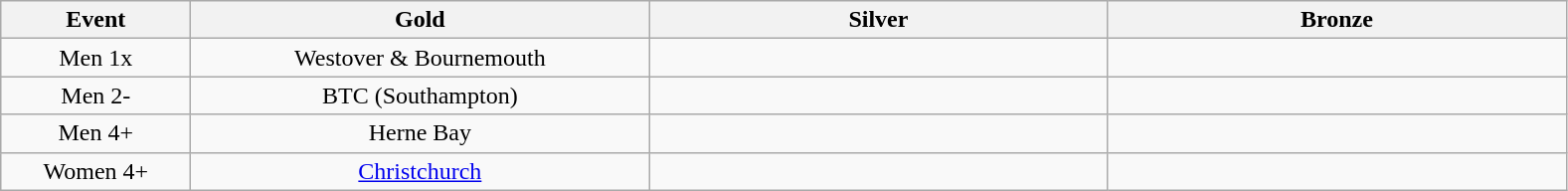<table class="wikitable" style="text-align:center">
<tr>
<th width=120>Event</th>
<th width=300>Gold</th>
<th width=300>Silver</th>
<th width=300>Bronze</th>
</tr>
<tr>
<td>Men 1x</td>
<td>Westover & Bournemouth</td>
<td></td>
<td></td>
</tr>
<tr>
<td>Men 2-</td>
<td>BTC (Southampton)</td>
<td></td>
<td></td>
</tr>
<tr>
<td>Men 4+</td>
<td>Herne Bay</td>
<td></td>
<td></td>
</tr>
<tr>
<td>Women 4+</td>
<td><a href='#'>Christchurch</a></td>
<td></td>
<td></td>
</tr>
</table>
